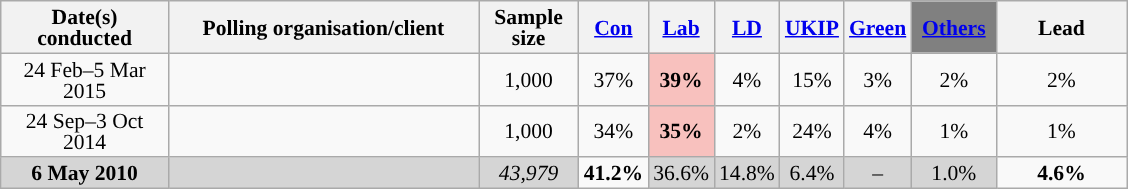<table class="wikitable sortable" style="text-align:center;font-size:90%;line-height:14px">
<tr>
<th ! style="width:105px;">Date(s)<br>conducted</th>
<th style="width:200px;">Polling organisation/client</th>
<th class="unsortable" style="width:60px;">Sample size</th>
<th class="unsortable" style="background:"><a href='#'><span>Con</span></a></th>
<th class="unsortable" style="background:"><a href='#'><span>Lab</span></a></th>
<th class="unsortable" style="background:"><a href='#'><span>LD</span></a></th>
<th class="unsortable" style="background:"><a href='#'><span>UKIP</span></a></th>
<th class="unsortable" style="background:"><a href='#'><span>Green</span></a></th>
<th class="unsortable" style="background:gray; width:50px;"><a href='#'><span>Others</span></a></th>
<th class="unsortable" style="width:80px;">Lead</th>
</tr>
<tr>
<td>24 Feb–5 Mar 2015</td>
<td> </td>
<td>1,000</td>
<td>37%</td>
<td style="background:#F8C1BE"><strong>39%</strong></td>
<td>4%</td>
<td>15%</td>
<td>3%</td>
<td>2%</td>
<td style="background:">2%</td>
</tr>
<tr>
<td>24 Sep–3 Oct 2014</td>
<td> </td>
<td>1,000</td>
<td>34%</td>
<td style="background:#F8C1BE"><strong>35%</strong></td>
<td>2%</td>
<td>24%</td>
<td>4%</td>
<td>1%</td>
<td style="background:">1%</td>
</tr>
<tr>
<td style="background:#D5D5D5"><strong>6 May 2010</strong></td>
<td style="background:#D5D5D5"></td>
<td style="background:#D5D5D5"><em>43,979</em></td>
<td style="background:"><strong>41.2%</strong></td>
<td style="background:#D5D5D5">36.6%</td>
<td style="background:#D5D5D5">14.8%</td>
<td style="background:#D5D5D5">6.4%</td>
<td style="background:#D5D5D5">–</td>
<td style="background:#D5D5D5">1.0%</td>
<td style="background:"><strong>4.6% </strong></td>
</tr>
</table>
